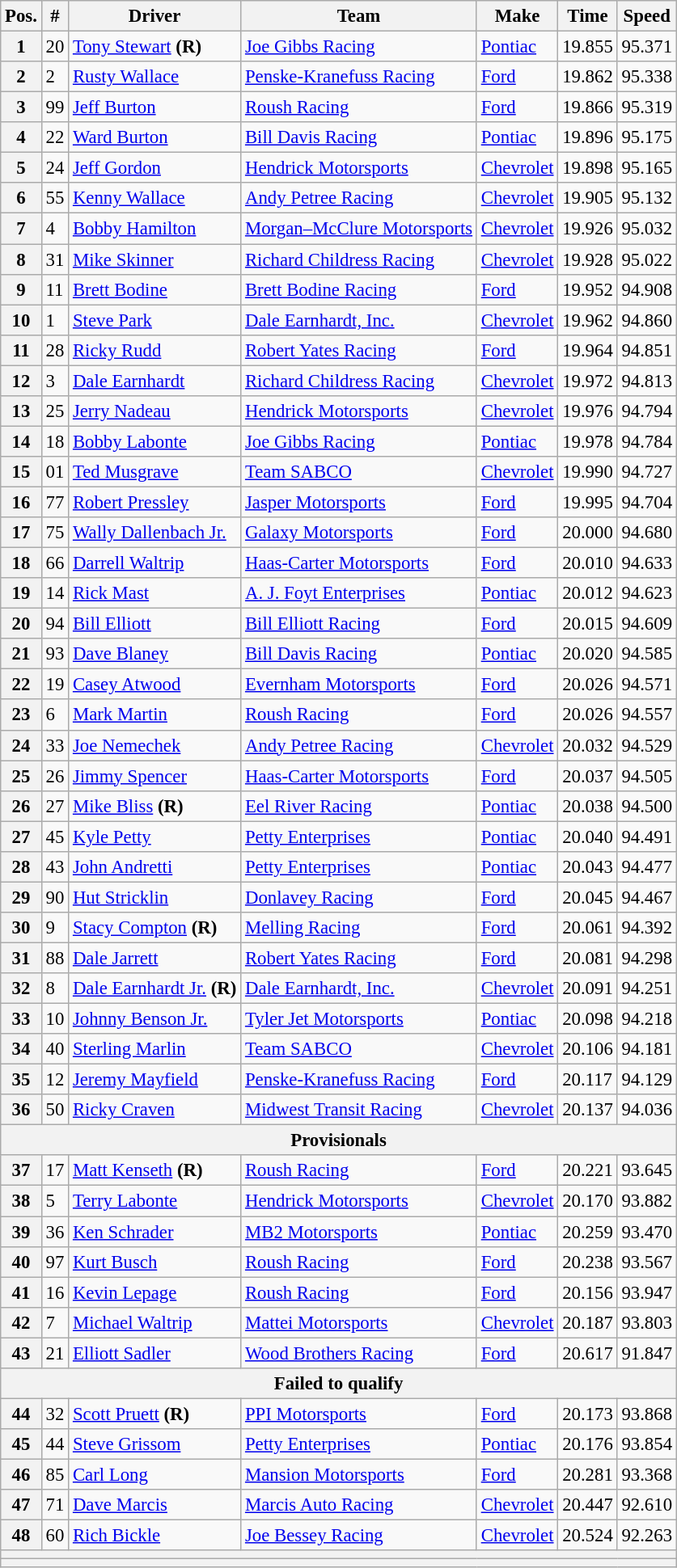<table class="wikitable" style="font-size:95%">
<tr>
<th>Pos.</th>
<th>#</th>
<th>Driver</th>
<th>Team</th>
<th>Make</th>
<th>Time</th>
<th>Speed</th>
</tr>
<tr>
<th>1</th>
<td>20</td>
<td><a href='#'>Tony Stewart</a> <strong>(R)</strong></td>
<td><a href='#'>Joe Gibbs Racing</a></td>
<td><a href='#'>Pontiac</a></td>
<td>19.855</td>
<td>95.371</td>
</tr>
<tr>
<th>2</th>
<td>2</td>
<td><a href='#'>Rusty Wallace</a></td>
<td><a href='#'>Penske-Kranefuss Racing</a></td>
<td><a href='#'>Ford</a></td>
<td>19.862</td>
<td>95.338</td>
</tr>
<tr>
<th>3</th>
<td>99</td>
<td><a href='#'>Jeff Burton</a></td>
<td><a href='#'>Roush Racing</a></td>
<td><a href='#'>Ford</a></td>
<td>19.866</td>
<td>95.319</td>
</tr>
<tr>
<th>4</th>
<td>22</td>
<td><a href='#'>Ward Burton</a></td>
<td><a href='#'>Bill Davis Racing</a></td>
<td><a href='#'>Pontiac</a></td>
<td>19.896</td>
<td>95.175</td>
</tr>
<tr>
<th>5</th>
<td>24</td>
<td><a href='#'>Jeff Gordon</a></td>
<td><a href='#'>Hendrick Motorsports</a></td>
<td><a href='#'>Chevrolet</a></td>
<td>19.898</td>
<td>95.165</td>
</tr>
<tr>
<th>6</th>
<td>55</td>
<td><a href='#'>Kenny Wallace</a></td>
<td><a href='#'>Andy Petree Racing</a></td>
<td><a href='#'>Chevrolet</a></td>
<td>19.905</td>
<td>95.132</td>
</tr>
<tr>
<th>7</th>
<td>4</td>
<td><a href='#'>Bobby Hamilton</a></td>
<td><a href='#'>Morgan–McClure Motorsports</a></td>
<td><a href='#'>Chevrolet</a></td>
<td>19.926</td>
<td>95.032</td>
</tr>
<tr>
<th>8</th>
<td>31</td>
<td><a href='#'>Mike Skinner</a></td>
<td><a href='#'>Richard Childress Racing</a></td>
<td><a href='#'>Chevrolet</a></td>
<td>19.928</td>
<td>95.022</td>
</tr>
<tr>
<th>9</th>
<td>11</td>
<td><a href='#'>Brett Bodine</a></td>
<td><a href='#'>Brett Bodine Racing</a></td>
<td><a href='#'>Ford</a></td>
<td>19.952</td>
<td>94.908</td>
</tr>
<tr>
<th>10</th>
<td>1</td>
<td><a href='#'>Steve Park</a></td>
<td><a href='#'>Dale Earnhardt, Inc.</a></td>
<td><a href='#'>Chevrolet</a></td>
<td>19.962</td>
<td>94.860</td>
</tr>
<tr>
<th>11</th>
<td>28</td>
<td><a href='#'>Ricky Rudd</a></td>
<td><a href='#'>Robert Yates Racing</a></td>
<td><a href='#'>Ford</a></td>
<td>19.964</td>
<td>94.851</td>
</tr>
<tr>
<th>12</th>
<td>3</td>
<td><a href='#'>Dale Earnhardt</a></td>
<td><a href='#'>Richard Childress Racing</a></td>
<td><a href='#'>Chevrolet</a></td>
<td>19.972</td>
<td>94.813</td>
</tr>
<tr>
<th>13</th>
<td>25</td>
<td><a href='#'>Jerry Nadeau</a></td>
<td><a href='#'>Hendrick Motorsports</a></td>
<td><a href='#'>Chevrolet</a></td>
<td>19.976</td>
<td>94.794</td>
</tr>
<tr>
<th>14</th>
<td>18</td>
<td><a href='#'>Bobby Labonte</a></td>
<td><a href='#'>Joe Gibbs Racing</a></td>
<td><a href='#'>Pontiac</a></td>
<td>19.978</td>
<td>94.784</td>
</tr>
<tr>
<th>15</th>
<td>01</td>
<td><a href='#'>Ted Musgrave</a></td>
<td><a href='#'>Team SABCO</a></td>
<td><a href='#'>Chevrolet</a></td>
<td>19.990</td>
<td>94.727</td>
</tr>
<tr>
<th>16</th>
<td>77</td>
<td><a href='#'>Robert Pressley</a></td>
<td><a href='#'>Jasper Motorsports</a></td>
<td><a href='#'>Ford</a></td>
<td>19.995</td>
<td>94.704</td>
</tr>
<tr>
<th>17</th>
<td>75</td>
<td><a href='#'>Wally Dallenbach Jr.</a></td>
<td><a href='#'>Galaxy Motorsports</a></td>
<td><a href='#'>Ford</a></td>
<td>20.000</td>
<td>94.680</td>
</tr>
<tr>
<th>18</th>
<td>66</td>
<td><a href='#'>Darrell Waltrip</a></td>
<td><a href='#'>Haas-Carter Motorsports</a></td>
<td><a href='#'>Ford</a></td>
<td>20.010</td>
<td>94.633</td>
</tr>
<tr>
<th>19</th>
<td>14</td>
<td><a href='#'>Rick Mast</a></td>
<td><a href='#'>A. J. Foyt Enterprises</a></td>
<td><a href='#'>Pontiac</a></td>
<td>20.012</td>
<td>94.623</td>
</tr>
<tr>
<th>20</th>
<td>94</td>
<td><a href='#'>Bill Elliott</a></td>
<td><a href='#'>Bill Elliott Racing</a></td>
<td><a href='#'>Ford</a></td>
<td>20.015</td>
<td>94.609</td>
</tr>
<tr>
<th>21</th>
<td>93</td>
<td><a href='#'>Dave Blaney</a></td>
<td><a href='#'>Bill Davis Racing</a></td>
<td><a href='#'>Pontiac</a></td>
<td>20.020</td>
<td>94.585</td>
</tr>
<tr>
<th>22</th>
<td>19</td>
<td><a href='#'>Casey Atwood</a></td>
<td><a href='#'>Evernham Motorsports</a></td>
<td><a href='#'>Ford</a></td>
<td>20.026</td>
<td>94.571</td>
</tr>
<tr>
<th>23</th>
<td>6</td>
<td><a href='#'>Mark Martin</a></td>
<td><a href='#'>Roush Racing</a></td>
<td><a href='#'>Ford</a></td>
<td>20.026</td>
<td>94.557</td>
</tr>
<tr>
<th>24</th>
<td>33</td>
<td><a href='#'>Joe Nemechek</a></td>
<td><a href='#'>Andy Petree Racing</a></td>
<td><a href='#'>Chevrolet</a></td>
<td>20.032</td>
<td>94.529</td>
</tr>
<tr>
<th>25</th>
<td>26</td>
<td><a href='#'>Jimmy Spencer</a></td>
<td><a href='#'>Haas-Carter Motorsports</a></td>
<td><a href='#'>Ford</a></td>
<td>20.037</td>
<td>94.505</td>
</tr>
<tr>
<th>26</th>
<td>27</td>
<td><a href='#'>Mike Bliss</a> <strong>(R)</strong></td>
<td><a href='#'>Eel River Racing</a></td>
<td><a href='#'>Pontiac</a></td>
<td>20.038</td>
<td>94.500</td>
</tr>
<tr>
<th>27</th>
<td>45</td>
<td><a href='#'>Kyle Petty</a></td>
<td><a href='#'>Petty Enterprises</a></td>
<td><a href='#'>Pontiac</a></td>
<td>20.040</td>
<td>94.491</td>
</tr>
<tr>
<th>28</th>
<td>43</td>
<td><a href='#'>John Andretti</a></td>
<td><a href='#'>Petty Enterprises</a></td>
<td><a href='#'>Pontiac</a></td>
<td>20.043</td>
<td>94.477</td>
</tr>
<tr>
<th>29</th>
<td>90</td>
<td><a href='#'>Hut Stricklin</a></td>
<td><a href='#'>Donlavey Racing</a></td>
<td><a href='#'>Ford</a></td>
<td>20.045</td>
<td>94.467</td>
</tr>
<tr>
<th>30</th>
<td>9</td>
<td><a href='#'>Stacy Compton</a> <strong>(R)</strong></td>
<td><a href='#'>Melling Racing</a></td>
<td><a href='#'>Ford</a></td>
<td>20.061</td>
<td>94.392</td>
</tr>
<tr>
<th>31</th>
<td>88</td>
<td><a href='#'>Dale Jarrett</a></td>
<td><a href='#'>Robert Yates Racing</a></td>
<td><a href='#'>Ford</a></td>
<td>20.081</td>
<td>94.298</td>
</tr>
<tr>
<th>32</th>
<td>8</td>
<td><a href='#'>Dale Earnhardt Jr.</a> <strong>(R)</strong></td>
<td><a href='#'>Dale Earnhardt, Inc.</a></td>
<td><a href='#'>Chevrolet</a></td>
<td>20.091</td>
<td>94.251</td>
</tr>
<tr>
<th>33</th>
<td>10</td>
<td><a href='#'>Johnny Benson Jr.</a></td>
<td><a href='#'>Tyler Jet Motorsports</a></td>
<td><a href='#'>Pontiac</a></td>
<td>20.098</td>
<td>94.218</td>
</tr>
<tr>
<th>34</th>
<td>40</td>
<td><a href='#'>Sterling Marlin</a></td>
<td><a href='#'>Team SABCO</a></td>
<td><a href='#'>Chevrolet</a></td>
<td>20.106</td>
<td>94.181</td>
</tr>
<tr>
<th>35</th>
<td>12</td>
<td><a href='#'>Jeremy Mayfield</a></td>
<td><a href='#'>Penske-Kranefuss Racing</a></td>
<td><a href='#'>Ford</a></td>
<td>20.117</td>
<td>94.129</td>
</tr>
<tr>
<th>36</th>
<td>50</td>
<td><a href='#'>Ricky Craven</a></td>
<td><a href='#'>Midwest Transit Racing</a></td>
<td><a href='#'>Chevrolet</a></td>
<td>20.137</td>
<td>94.036</td>
</tr>
<tr>
<th colspan="7">Provisionals</th>
</tr>
<tr>
<th>37</th>
<td>17</td>
<td><a href='#'>Matt Kenseth</a> <strong>(R)</strong></td>
<td><a href='#'>Roush Racing</a></td>
<td><a href='#'>Ford</a></td>
<td>20.221</td>
<td>93.645</td>
</tr>
<tr>
<th>38</th>
<td>5</td>
<td><a href='#'>Terry Labonte</a></td>
<td><a href='#'>Hendrick Motorsports</a></td>
<td><a href='#'>Chevrolet</a></td>
<td>20.170</td>
<td>93.882</td>
</tr>
<tr>
<th>39</th>
<td>36</td>
<td><a href='#'>Ken Schrader</a></td>
<td><a href='#'>MB2 Motorsports</a></td>
<td><a href='#'>Pontiac</a></td>
<td>20.259</td>
<td>93.470</td>
</tr>
<tr>
<th>40</th>
<td>97</td>
<td><a href='#'>Kurt Busch</a></td>
<td><a href='#'>Roush Racing</a></td>
<td><a href='#'>Ford</a></td>
<td>20.238</td>
<td>93.567</td>
</tr>
<tr>
<th>41</th>
<td>16</td>
<td><a href='#'>Kevin Lepage</a></td>
<td><a href='#'>Roush Racing</a></td>
<td><a href='#'>Ford</a></td>
<td>20.156</td>
<td>93.947</td>
</tr>
<tr>
<th>42</th>
<td>7</td>
<td><a href='#'>Michael Waltrip</a></td>
<td><a href='#'>Mattei Motorsports</a></td>
<td><a href='#'>Chevrolet</a></td>
<td>20.187</td>
<td>93.803</td>
</tr>
<tr>
<th>43</th>
<td>21</td>
<td><a href='#'>Elliott Sadler</a></td>
<td><a href='#'>Wood Brothers Racing</a></td>
<td><a href='#'>Ford</a></td>
<td>20.617</td>
<td>91.847</td>
</tr>
<tr>
<th colspan="7">Failed to qualify</th>
</tr>
<tr>
<th>44</th>
<td>32</td>
<td><a href='#'>Scott Pruett</a> <strong>(R)</strong></td>
<td><a href='#'>PPI Motorsports</a></td>
<td><a href='#'>Ford</a></td>
<td>20.173</td>
<td>93.868</td>
</tr>
<tr>
<th>45</th>
<td>44</td>
<td><a href='#'>Steve Grissom</a></td>
<td><a href='#'>Petty Enterprises</a></td>
<td><a href='#'>Pontiac</a></td>
<td>20.176</td>
<td>93.854</td>
</tr>
<tr>
<th>46</th>
<td>85</td>
<td><a href='#'>Carl Long</a></td>
<td><a href='#'>Mansion Motorsports</a></td>
<td><a href='#'>Ford</a></td>
<td>20.281</td>
<td>93.368</td>
</tr>
<tr>
<th>47</th>
<td>71</td>
<td><a href='#'>Dave Marcis</a></td>
<td><a href='#'>Marcis Auto Racing</a></td>
<td><a href='#'>Chevrolet</a></td>
<td>20.447</td>
<td>92.610</td>
</tr>
<tr>
<th>48</th>
<td>60</td>
<td><a href='#'>Rich Bickle</a></td>
<td><a href='#'>Joe Bessey Racing</a></td>
<td><a href='#'>Chevrolet</a></td>
<td>20.524</td>
<td>92.263</td>
</tr>
<tr>
<th colspan="7"></th>
</tr>
<tr>
<th colspan="7"></th>
</tr>
</table>
